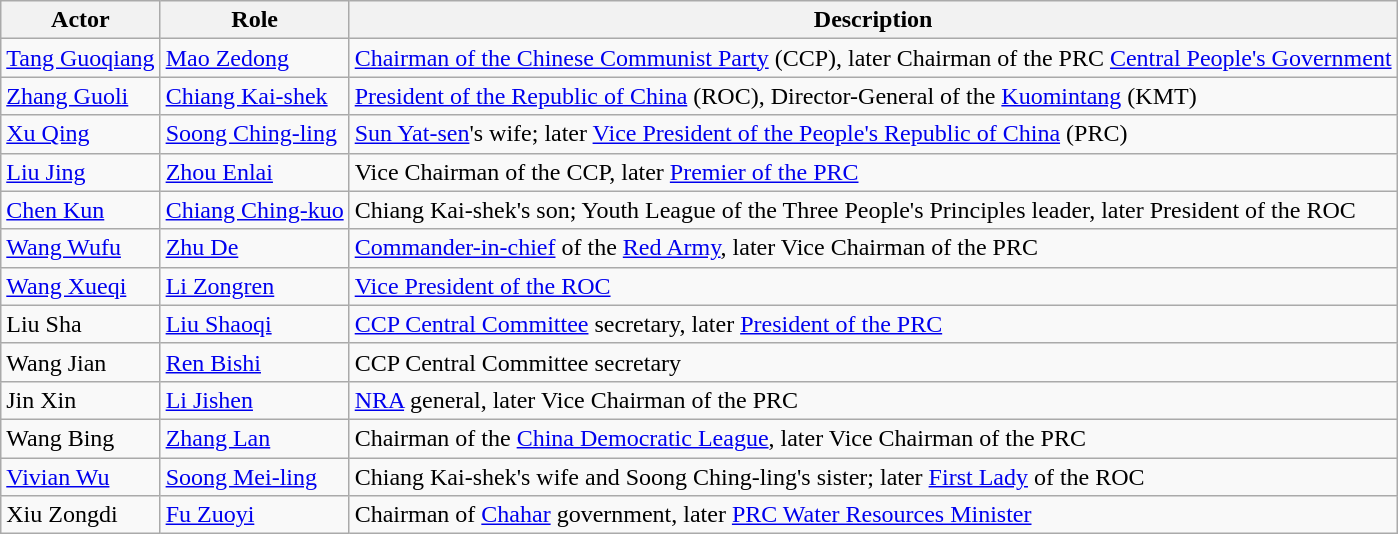<table class="wikitable">
<tr>
<th>Actor</th>
<th>Role</th>
<th>Description</th>
</tr>
<tr>
<td><a href='#'>Tang Guoqiang</a></td>
<td><a href='#'>Mao Zedong</a></td>
<td><a href='#'>Chairman of the Chinese Communist Party</a> (CCP), later Chairman of the PRC <a href='#'>Central People's Government</a></td>
</tr>
<tr>
<td><a href='#'>Zhang Guoli</a></td>
<td><a href='#'>Chiang Kai-shek</a></td>
<td><a href='#'>President of the Republic of China</a> (ROC), Director-General of the <a href='#'>Kuomintang</a> (KMT)</td>
</tr>
<tr>
<td><a href='#'>Xu Qing</a></td>
<td><a href='#'>Soong Ching-ling</a></td>
<td><a href='#'>Sun Yat-sen</a>'s wife; later <a href='#'>Vice President of the People's Republic of China</a> (PRC)</td>
</tr>
<tr>
<td><a href='#'>Liu Jing</a></td>
<td><a href='#'>Zhou Enlai</a></td>
<td>Vice Chairman of the CCP, later <a href='#'>Premier of the PRC</a></td>
</tr>
<tr>
<td><a href='#'>Chen Kun</a></td>
<td><a href='#'>Chiang Ching-kuo</a></td>
<td>Chiang Kai-shek's son; Youth League of the Three People's Principles leader, later President of the ROC</td>
</tr>
<tr>
<td><a href='#'>Wang Wufu</a></td>
<td><a href='#'>Zhu De</a></td>
<td><a href='#'>Commander-in-chief</a> of the <a href='#'>Red Army</a>, later Vice Chairman of the PRC</td>
</tr>
<tr>
<td><a href='#'>Wang Xueqi</a></td>
<td><a href='#'>Li Zongren</a></td>
<td><a href='#'>Vice President of the ROC</a></td>
</tr>
<tr>
<td>Liu Sha</td>
<td><a href='#'>Liu Shaoqi</a></td>
<td><a href='#'>CCP Central Committee</a> secretary, later <a href='#'>President of the PRC</a></td>
</tr>
<tr>
<td>Wang Jian</td>
<td><a href='#'>Ren Bishi</a></td>
<td>CCP Central Committee secretary</td>
</tr>
<tr>
<td>Jin Xin</td>
<td><a href='#'>Li Jishen</a></td>
<td><a href='#'>NRA</a> general, later Vice Chairman of the PRC</td>
</tr>
<tr>
<td>Wang Bing</td>
<td><a href='#'>Zhang Lan</a></td>
<td>Chairman of the <a href='#'>China Democratic League</a>, later Vice Chairman of the PRC</td>
</tr>
<tr>
<td><a href='#'>Vivian Wu</a></td>
<td><a href='#'>Soong Mei-ling</a></td>
<td>Chiang Kai-shek's wife and Soong Ching-ling's sister; later <a href='#'>First Lady</a> of the ROC</td>
</tr>
<tr>
<td>Xiu Zongdi</td>
<td><a href='#'>Fu Zuoyi</a></td>
<td>Chairman of <a href='#'>Chahar</a> government, later <a href='#'>PRC Water Resources Minister</a></td>
</tr>
</table>
